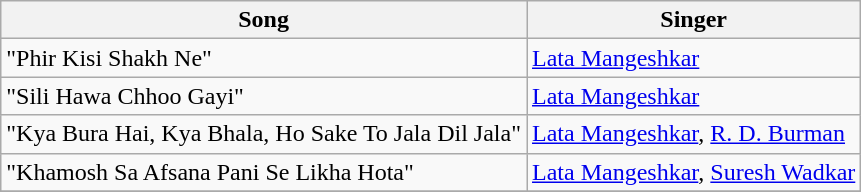<table class="wikitable">
<tr>
<th>Song</th>
<th>Singer</th>
</tr>
<tr>
<td>"Phir Kisi Shakh Ne"</td>
<td><a href='#'>Lata Mangeshkar</a></td>
</tr>
<tr>
<td>"Sili Hawa Chhoo Gayi"</td>
<td><a href='#'>Lata Mangeshkar</a></td>
</tr>
<tr>
<td>"Kya Bura Hai, Kya Bhala, Ho Sake To Jala Dil Jala"</td>
<td><a href='#'>Lata Mangeshkar</a>, <a href='#'>R. D. Burman</a></td>
</tr>
<tr>
<td>"Khamosh Sa Afsana Pani Se Likha Hota"</td>
<td><a href='#'>Lata Mangeshkar</a>, <a href='#'>Suresh Wadkar</a></td>
</tr>
<tr>
</tr>
</table>
